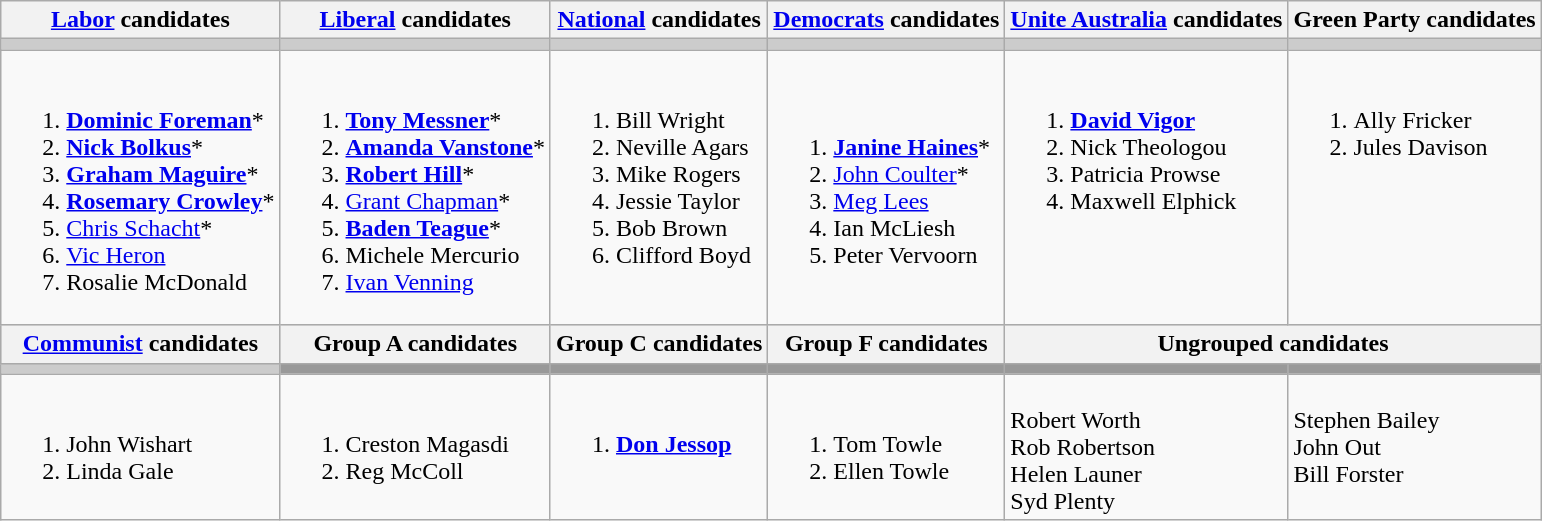<table class="wikitable">
<tr>
<th><a href='#'>Labor</a> candidates</th>
<th><a href='#'>Liberal</a> candidates</th>
<th><a href='#'>National</a> candidates</th>
<th><a href='#'>Democrats</a> candidates</th>
<th><a href='#'>Unite Australia</a> candidates</th>
<th>Green Party candidates</th>
</tr>
<tr bgcolor="#cccccc">
<td></td>
<td></td>
<td></td>
<td></td>
<td></td>
<td></td>
</tr>
<tr>
<td><br><ol><li><strong><a href='#'>Dominic Foreman</a></strong>*</li><li><strong><a href='#'>Nick Bolkus</a></strong>*</li><li><strong><a href='#'>Graham Maguire</a></strong>*</li><li><strong><a href='#'>Rosemary Crowley</a></strong>*</li><li><a href='#'>Chris Schacht</a>*</li><li><a href='#'>Vic Heron</a></li><li>Rosalie McDonald</li></ol></td>
<td><br><ol><li><strong><a href='#'>Tony Messner</a></strong>*</li><li><strong><a href='#'>Amanda Vanstone</a></strong>*</li><li><strong><a href='#'>Robert Hill</a></strong>*</li><li><a href='#'>Grant Chapman</a>*</li><li><strong><a href='#'>Baden Teague</a></strong>*</li><li>Michele Mercurio</li><li><a href='#'>Ivan Venning</a></li></ol></td>
<td valign=top><br><ol><li>Bill Wright</li><li>Neville Agars</li><li>Mike Rogers</li><li>Jessie Taylor</li><li>Bob Brown</li><li>Clifford Boyd</li></ol></td>
<td><br><ol><li><strong><a href='#'>Janine Haines</a></strong>*</li><li><a href='#'>John Coulter</a>*</li><li><a href='#'>Meg Lees</a></li><li>Ian McLiesh</li><li>Peter Vervoorn</li></ol></td>
<td valign=top><br><ol><li><strong><a href='#'>David Vigor</a></strong></li><li>Nick Theologou</li><li>Patricia Prowse</li><li>Maxwell Elphick</li></ol></td>
<td valign=top><br><ol><li>Ally Fricker</li><li>Jules Davison</li></ol></td>
</tr>
<tr bgcolor="#cccccc">
<th><a href='#'>Communist</a> candidates</th>
<th>Group A candidates</th>
<th>Group C candidates</th>
<th>Group F candidates</th>
<th colspan="2">Ungrouped candidates</th>
</tr>
<tr bgcolor="#cccccc">
<td></td>
<td bgcolor="#999999"></td>
<td bgcolor="#999999"></td>
<td bgcolor="#999999"></td>
<td bgcolor="#999999"></td>
<td bgcolor="#999999"></td>
</tr>
<tr>
<td valign=top><br><ol><li>John Wishart</li><li>Linda Gale</li></ol></td>
<td Valign=top><br><ol><li>Creston Magasdi</li><li>Reg McColl</li></ol></td>
<td valign=top><br><ol><li><strong><a href='#'>Don Jessop</a></strong></li></ol></td>
<td valign=top><br><ol><li>Tom Towle</li><li>Ellen Towle</li></ol></td>
<td valign=top><br>Robert Worth<br>
Rob Robertson<br>
Helen Launer<br>
Syd Plenty</td>
<td valign=top><br>Stephen Bailey<br>
John Out<br>
Bill Forster</td>
</tr>
</table>
